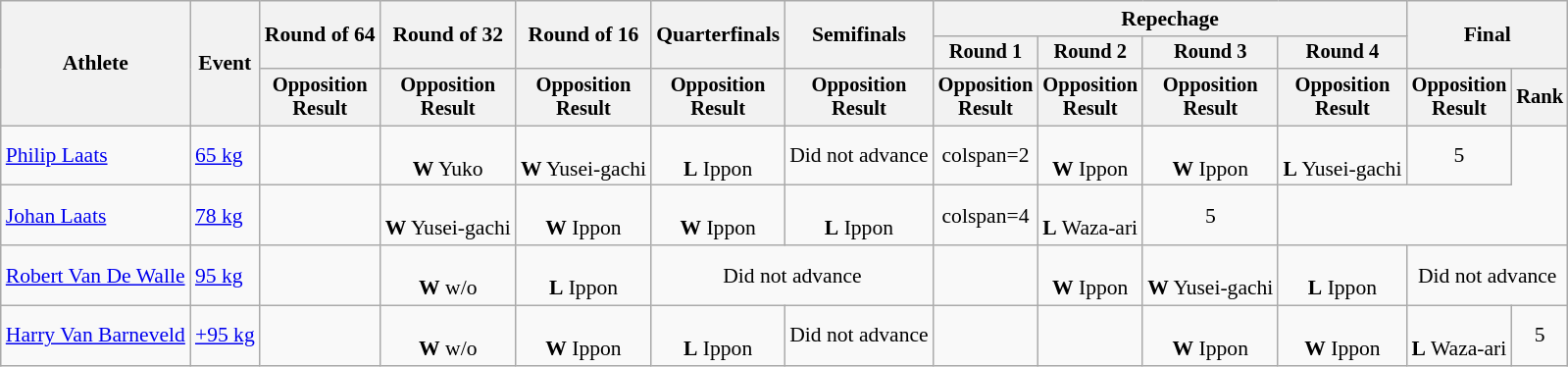<table class="wikitable" style="font-size:90%">
<tr>
<th rowspan="3">Athlete</th>
<th rowspan="3">Event</th>
<th rowspan="2">Round of 64</th>
<th rowspan="2">Round of 32</th>
<th rowspan="2">Round of 16</th>
<th rowspan="2">Quarterfinals</th>
<th rowspan="2">Semifinals</th>
<th colspan=4>Repechage</th>
<th rowspan="2" colspan=2>Final</th>
</tr>
<tr style="font-size:95%">
<th>Round 1</th>
<th>Round 2</th>
<th>Round 3</th>
<th>Round 4</th>
</tr>
<tr style="font-size:95%">
<th>Opposition<br>Result</th>
<th>Opposition<br>Result</th>
<th>Opposition<br>Result</th>
<th>Opposition<br>Result</th>
<th>Opposition<br>Result</th>
<th>Opposition<br>Result</th>
<th>Opposition<br>Result</th>
<th>Opposition<br>Result</th>
<th>Opposition<br>Result</th>
<th>Opposition<br>Result</th>
<th>Rank</th>
</tr>
<tr align=center>
<td align=left><a href='#'>Philip Laats</a></td>
<td align=left><a href='#'>65 kg</a></td>
<td></td>
<td><br><strong>W</strong> Yuko</td>
<td><br><strong>W</strong> Yusei-gachi</td>
<td><br><strong>L</strong> Ippon</td>
<td>Did not advance</td>
<td>colspan=2</td>
<td><br><strong>W</strong> Ippon</td>
<td><br><strong>W</strong> Ippon</td>
<td><br><strong>L</strong> Yusei-gachi</td>
<td>5</td>
</tr>
<tr align=center>
<td align=left><a href='#'>Johan Laats</a></td>
<td align=left><a href='#'>78 kg</a></td>
<td></td>
<td><br><strong>W</strong> Yusei-gachi</td>
<td><br><strong>W</strong> Ippon</td>
<td><br><strong>W</strong> Ippon</td>
<td><br><strong>L</strong> Ippon</td>
<td>colspan=4</td>
<td><br><strong>L</strong> Waza-ari</td>
<td>5</td>
</tr>
<tr align=center>
<td align=left><a href='#'>Robert Van De Walle</a></td>
<td align=left><a href='#'>95 kg</a></td>
<td></td>
<td><br><strong>W</strong> w/o</td>
<td><br><strong>L</strong> Ippon</td>
<td colspan=2>Did not advance</td>
<td></td>
<td><br><strong>W</strong> Ippon</td>
<td><br><strong>W</strong> Yusei-gachi</td>
<td><br><strong>L</strong> Ippon</td>
<td colspan=2>Did not advance</td>
</tr>
<tr align=center>
<td align=left><a href='#'>Harry Van Barneveld</a></td>
<td align=left><a href='#'>+95 kg</a></td>
<td></td>
<td><br><strong>W</strong> w/o</td>
<td><br><strong>W</strong> Ippon</td>
<td><br><strong>L</strong> Ippon</td>
<td>Did not advance</td>
<td></td>
<td></td>
<td><br><strong>W</strong> Ippon</td>
<td><br><strong>W</strong> Ippon</td>
<td><br><strong>L</strong> Waza-ari</td>
<td>5</td>
</tr>
</table>
